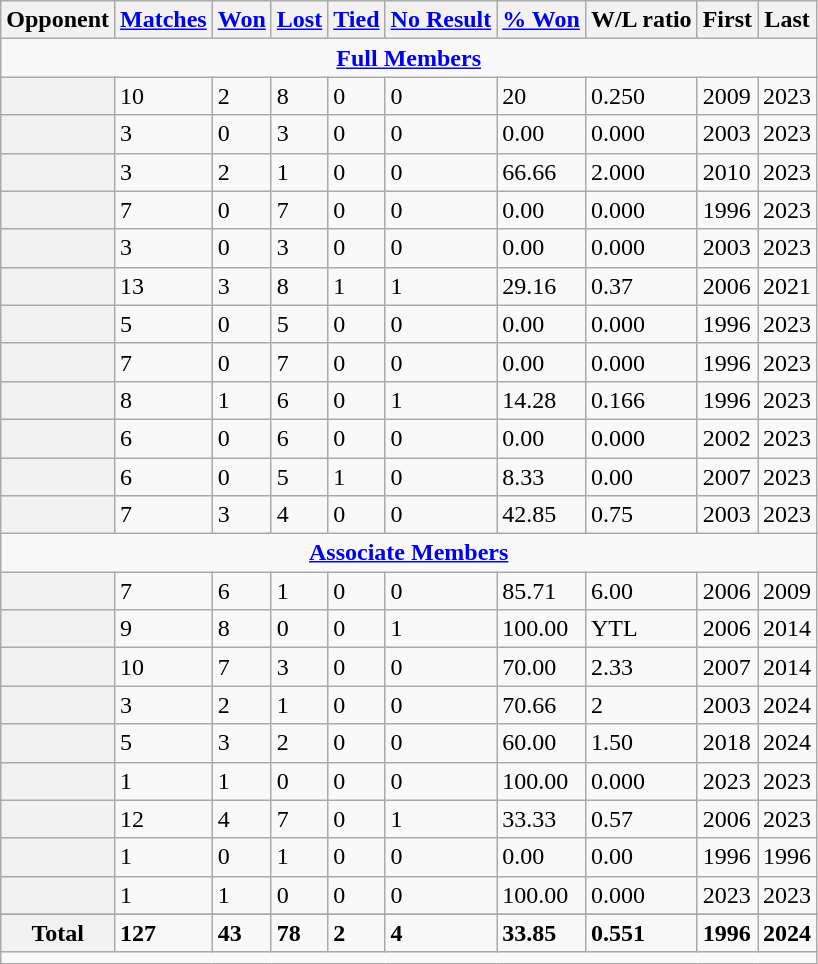<table class="wikitable plainrowheaders sortable">
<tr>
<th scope="col">Opponent</th>
<th scope="col"><a href='#'>Matches</a></th>
<th scope="col"><a href='#'>Won</a></th>
<th scope="col"><a href='#'>Lost</a></th>
<th scope="col"><a href='#'>Tied</a></th>
<th scope="col"><a href='#'>No Result</a></th>
<th scope="col"><a href='#'>% Won</a></th>
<th scope="col">W/L ratio</th>
<th scope="col">First</th>
<th scope="col">Last</th>
</tr>
<tr>
<td colspan="10" style="text-align: center;"><strong><a href='#'>Full Members</a></strong></td>
</tr>
<tr>
<th scope="row"></th>
<td>10</td>
<td>2</td>
<td>8</td>
<td>0</td>
<td>0</td>
<td>20</td>
<td>0.250</td>
<td>2009</td>
<td>2023</td>
</tr>
<tr>
<th scope="row"></th>
<td>3</td>
<td>0</td>
<td>3</td>
<td>0</td>
<td>0</td>
<td>0.00</td>
<td>0.000</td>
<td>2003</td>
<td>2023</td>
</tr>
<tr>
<th scope="row"></th>
<td>3</td>
<td>2</td>
<td>1</td>
<td>0</td>
<td>0</td>
<td>66.66</td>
<td>2.000</td>
<td>2010</td>
<td>2023</td>
</tr>
<tr>
<th scope="row"></th>
<td>7</td>
<td>0</td>
<td>7</td>
<td>0</td>
<td>0</td>
<td>0.00</td>
<td>0.000</td>
<td>1996</td>
<td>2023</td>
</tr>
<tr>
<th scope="row"></th>
<td>3</td>
<td>0</td>
<td>3</td>
<td>0</td>
<td>0</td>
<td>0.00</td>
<td>0.000</td>
<td>2003</td>
<td>2023</td>
</tr>
<tr>
<th scope="row"></th>
<td>13</td>
<td>3</td>
<td>8</td>
<td>1</td>
<td>1</td>
<td>29.16</td>
<td>0.37</td>
<td>2006</td>
<td>2021</td>
</tr>
<tr>
<th scope="row"></th>
<td>5</td>
<td>0</td>
<td>5</td>
<td>0</td>
<td>0</td>
<td>0.00</td>
<td>0.000</td>
<td>1996</td>
<td>2023</td>
</tr>
<tr>
<th scope="row"></th>
<td>7</td>
<td>0</td>
<td>7</td>
<td>0</td>
<td>0</td>
<td>0.00</td>
<td>0.000</td>
<td>1996</td>
<td>2023</td>
</tr>
<tr>
<th scope="row"></th>
<td>8</td>
<td>1</td>
<td>6</td>
<td>0</td>
<td>1</td>
<td>14.28</td>
<td>0.166</td>
<td>1996</td>
<td>2023</td>
</tr>
<tr>
<th scope="row"></th>
<td>6</td>
<td>0</td>
<td>6</td>
<td>0</td>
<td>0</td>
<td>0.00</td>
<td>0.000</td>
<td>2002</td>
<td>2023</td>
</tr>
<tr>
<th scope="row"></th>
<td>6</td>
<td>0</td>
<td>5</td>
<td>1</td>
<td>0</td>
<td>8.33</td>
<td>0.00</td>
<td>2007</td>
<td>2023</td>
</tr>
<tr>
<th scope="row"></th>
<td>7</td>
<td>3</td>
<td>4</td>
<td>0</td>
<td>0</td>
<td>42.85</td>
<td>0.75</td>
<td>2003</td>
<td>2023</td>
</tr>
<tr>
<td colspan="10" style="text-align: center;"><strong><a href='#'>Associate Members</a></strong></td>
</tr>
<tr>
<th scope="row"></th>
<td>7</td>
<td>6</td>
<td>1</td>
<td>0</td>
<td>0</td>
<td>85.71</td>
<td>6.00</td>
<td>2006</td>
<td>2009</td>
</tr>
<tr>
<th scope="row"></th>
<td>9</td>
<td>8</td>
<td>0</td>
<td>0</td>
<td>1</td>
<td>100.00</td>
<td>YTL</td>
<td>2006</td>
<td>2014</td>
</tr>
<tr>
<th scope="row"></th>
<td>10</td>
<td>7</td>
<td>3</td>
<td>0</td>
<td>0</td>
<td>70.00</td>
<td>2.33</td>
<td>2007</td>
<td>2014</td>
</tr>
<tr>
<th scope="row"></th>
<td>3</td>
<td>2</td>
<td>1</td>
<td>0</td>
<td>0</td>
<td>70.66</td>
<td>2</td>
<td>2003</td>
<td>2024</td>
</tr>
<tr>
<th scope="row"></th>
<td>5</td>
<td>3</td>
<td>2</td>
<td>0</td>
<td>0</td>
<td>60.00</td>
<td>1.50</td>
<td>2018</td>
<td>2024</td>
</tr>
<tr>
<th scope="row"></th>
<td>1</td>
<td>1</td>
<td>0</td>
<td>0</td>
<td>0</td>
<td>100.00</td>
<td>0.000</td>
<td>2023</td>
<td>2023</td>
</tr>
<tr>
<th scope="row"></th>
<td>12</td>
<td>4</td>
<td>7</td>
<td>0</td>
<td>1</td>
<td>33.33</td>
<td>0.57</td>
<td>2006</td>
<td>2023</td>
</tr>
<tr>
<th scope="row"></th>
<td>1</td>
<td>0</td>
<td>1</td>
<td>0</td>
<td>0</td>
<td>0.00</td>
<td>0.00</td>
<td>1996</td>
<td>1996</td>
</tr>
<tr>
<th scope="row"></th>
<td>1</td>
<td>1</td>
<td>0</td>
<td>0</td>
<td>0</td>
<td>100.00</td>
<td>0.000</td>
<td>2023</td>
<td>2023</td>
</tr>
<tr>
</tr>
<tr class="sortbottom">
<th scope="row" style="text-align:center"><strong>Total</strong></th>
<td><strong>127</strong></td>
<td><strong>43</strong></td>
<td><strong>78</strong></td>
<td><strong>2</strong></td>
<td><strong>4</strong></td>
<td><strong>33.85</strong></td>
<td><strong>0.551</strong></td>
<td><strong>1996</strong></td>
<td><strong>2024</strong></td>
</tr>
<tr>
<td colspan="10"></td>
</tr>
</table>
